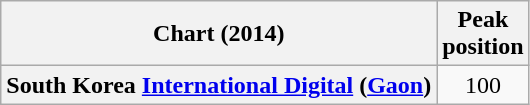<table class="wikitable plainrowheaders" style="text-align:center;">
<tr>
<th scope="col">Chart (2014)</th>
<th scope="col">Peak<br>position</th>
</tr>
<tr>
<th scope="row">South Korea <a href='#'>International Digital</a> (<a href='#'>Gaon</a>)</th>
<td>100</td>
</tr>
</table>
